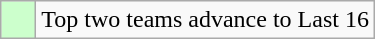<table class="wikitable">
<tr>
<td style="background: #ccffcc;">    </td>
<td>Top two teams advance to Last 16</td>
</tr>
</table>
